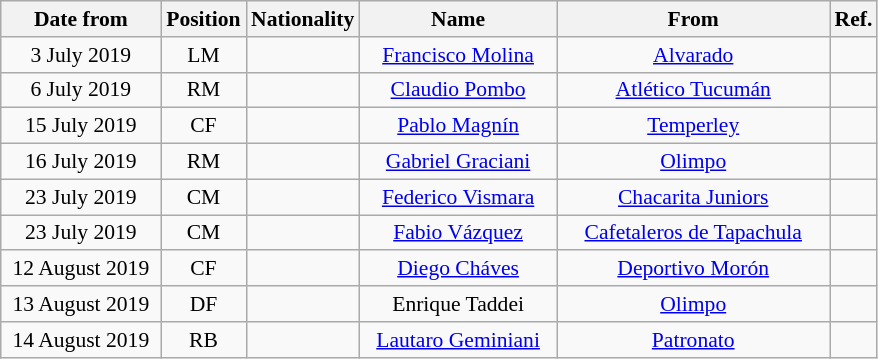<table class="wikitable" style="text-align:center; font-size:90%; ">
<tr>
<th style="background:#; color:#; width:100px;">Date from</th>
<th style="background:#; color:#; width:50px;">Position</th>
<th style="background:#; color:#; width:50px;">Nationality</th>
<th style="background:#; color:#; width:125px;">Name</th>
<th style="background:#; color:#; width:175px;">From</th>
<th style="background:#; color:#; width:25px;">Ref.</th>
</tr>
<tr>
<td>3 July 2019</td>
<td>LM</td>
<td></td>
<td><a href='#'>Francisco Molina</a></td>
<td> <a href='#'>Alvarado</a></td>
<td></td>
</tr>
<tr>
<td>6 July 2019</td>
<td>RM</td>
<td></td>
<td><a href='#'>Claudio Pombo</a></td>
<td> <a href='#'>Atlético Tucumán</a></td>
<td></td>
</tr>
<tr>
<td>15 July 2019</td>
<td>CF</td>
<td></td>
<td><a href='#'>Pablo Magnín</a></td>
<td> <a href='#'>Temperley</a></td>
<td></td>
</tr>
<tr>
<td>16 July 2019</td>
<td>RM</td>
<td></td>
<td><a href='#'>Gabriel Graciani</a></td>
<td> <a href='#'>Olimpo</a></td>
<td></td>
</tr>
<tr>
<td>23 July 2019</td>
<td>CM</td>
<td></td>
<td><a href='#'>Federico Vismara</a></td>
<td> <a href='#'>Chacarita Juniors</a></td>
<td></td>
</tr>
<tr>
<td>23 July 2019</td>
<td>CM</td>
<td></td>
<td><a href='#'>Fabio Vázquez</a></td>
<td> <a href='#'>Cafetaleros de Tapachula</a></td>
<td></td>
</tr>
<tr>
<td>12 August 2019</td>
<td>CF</td>
<td></td>
<td><a href='#'>Diego Cháves</a></td>
<td> <a href='#'>Deportivo Morón</a></td>
<td></td>
</tr>
<tr>
<td>13 August 2019</td>
<td>DF</td>
<td></td>
<td>Enrique Taddei</td>
<td> <a href='#'>Olimpo</a></td>
<td></td>
</tr>
<tr>
<td>14 August 2019</td>
<td>RB</td>
<td></td>
<td><a href='#'>Lautaro Geminiani</a></td>
<td> <a href='#'>Patronato</a></td>
<td></td>
</tr>
</table>
